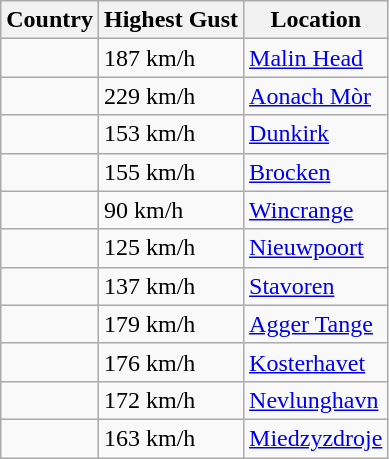<table class="wikitable sortable">
<tr>
<th>Country</th>
<th>Highest Gust</th>
<th>Location</th>
</tr>
<tr>
<td></td>
<td>187 km/h</td>
<td><a href='#'>Malin Head</a></td>
</tr>
<tr>
<td></td>
<td>229 km/h</td>
<td><a href='#'>Aonach Mòr</a></td>
</tr>
<tr>
<td></td>
<td>153 km/h</td>
<td><a href='#'>Dunkirk</a></td>
</tr>
<tr>
<td></td>
<td>155 km/h</td>
<td><a href='#'>Brocken</a></td>
</tr>
<tr>
<td></td>
<td>90 km/h</td>
<td><a href='#'>Wincrange</a></td>
</tr>
<tr>
<td></td>
<td>125 km/h</td>
<td><a href='#'>Nieuwpoort</a></td>
</tr>
<tr>
<td></td>
<td>137 km/h</td>
<td><a href='#'>Stavoren</a></td>
</tr>
<tr>
<td></td>
<td>179 km/h</td>
<td><a href='#'>Agger Tange</a></td>
</tr>
<tr>
<td></td>
<td>176 km/h</td>
<td><a href='#'>Kosterhavet</a></td>
</tr>
<tr>
<td></td>
<td>172 km/h</td>
<td><a href='#'>Nevlunghavn</a></td>
</tr>
<tr>
<td></td>
<td>163 km/h</td>
<td><a href='#'>Miedzyzdroje</a></td>
</tr>
</table>
